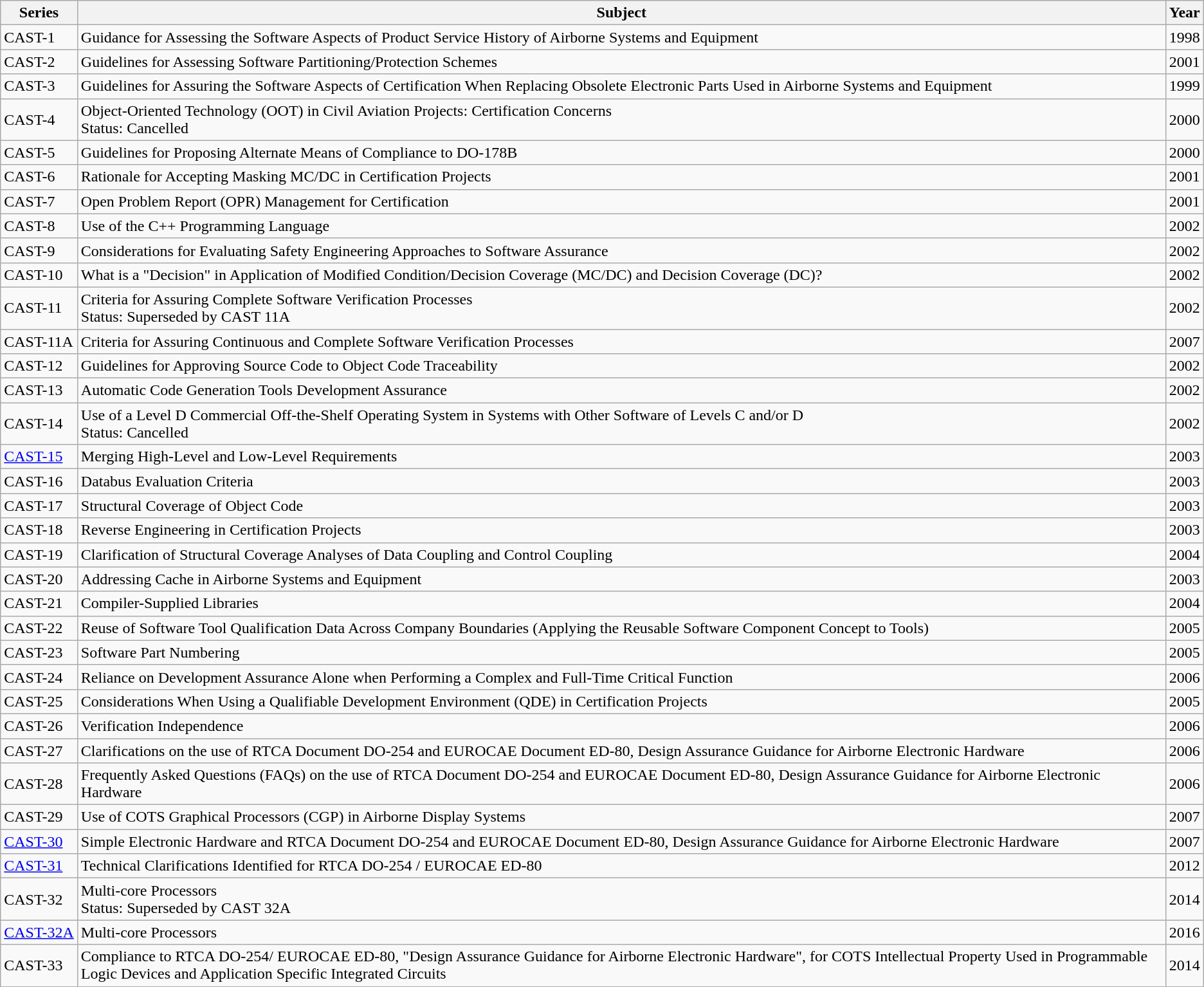<table class="wikitable">
<tr>
<th scope="col">Series</th>
<th>Subject</th>
<th>Year</th>
</tr>
<tr>
<td>CAST-1</td>
<td>Guidance for Assessing the Software Aspects of Product Service History of Airborne Systems and Equipment</td>
<td>1998</td>
</tr>
<tr>
<td>CAST-2</td>
<td>Guidelines for Assessing Software Partitioning/Protection Schemes</td>
<td>2001</td>
</tr>
<tr>
<td>CAST-3</td>
<td>Guidelines for Assuring the Software Aspects of Certification When Replacing Obsolete Electronic Parts Used in Airborne Systems and Equipment</td>
<td>1999</td>
</tr>
<tr>
<td>CAST-4</td>
<td>Object-Oriented Technology (OOT) in Civil Aviation Projects: Certification Concerns<br>Status: Cancelled</td>
<td>2000</td>
</tr>
<tr>
<td>CAST-5</td>
<td>Guidelines for Proposing Alternate Means of Compliance to DO-178B</td>
<td>2000</td>
</tr>
<tr>
<td>CAST-6</td>
<td>Rationale for Accepting Masking MC/DC in Certification Projects</td>
<td>2001</td>
</tr>
<tr>
<td>CAST-7</td>
<td>Open Problem Report (OPR) Management for Certification</td>
<td>2001</td>
</tr>
<tr>
<td>CAST-8</td>
<td>Use of the C++ Programming Language</td>
<td>2002</td>
</tr>
<tr>
<td>CAST-9</td>
<td>Considerations for Evaluating Safety Engineering Approaches to Software Assurance</td>
<td>2002</td>
</tr>
<tr>
<td>CAST-10</td>
<td>What is a "Decision" in Application of Modified Condition/Decision Coverage (MC/DC) and Decision Coverage (DC)?</td>
<td>2002</td>
</tr>
<tr>
<td>CAST-11</td>
<td>Criteria for Assuring Complete Software Verification Processes<br>Status: Superseded by CAST 11A</td>
<td>2002</td>
</tr>
<tr>
<td style="white-space: nowrap;">CAST-11A</td>
<td>Criteria for Assuring Continuous and Complete Software Verification Processes</td>
<td>2007</td>
</tr>
<tr>
<td>CAST-12</td>
<td>Guidelines for Approving Source Code to Object Code Traceability</td>
<td>2002</td>
</tr>
<tr>
<td>CAST-13</td>
<td>Automatic Code Generation Tools Development Assurance</td>
<td>2002</td>
</tr>
<tr>
<td>CAST-14</td>
<td>Use of a Level D Commercial Off-the-Shelf Operating System in Systems with Other Software of Levels C and/or D<br>Status: Cancelled</td>
<td>2002</td>
</tr>
<tr>
<td><a href='#'>CAST-15</a></td>
<td>Merging High-Level and Low-Level Requirements</td>
<td>2003</td>
</tr>
<tr>
<td>CAST-16</td>
<td>Databus Evaluation Criteria</td>
<td>2003</td>
</tr>
<tr>
<td>CAST-17</td>
<td>Structural Coverage of Object Code</td>
<td>2003</td>
</tr>
<tr>
<td>CAST-18</td>
<td>Reverse Engineering in Certification Projects</td>
<td>2003</td>
</tr>
<tr>
<td>CAST-19</td>
<td>Clarification of Structural Coverage Analyses of Data Coupling and Control Coupling</td>
<td>2004</td>
</tr>
<tr>
<td>CAST-20</td>
<td>Addressing Cache in Airborne Systems and Equipment</td>
<td>2003</td>
</tr>
<tr>
<td>CAST-21</td>
<td>Compiler-Supplied Libraries</td>
<td>2004</td>
</tr>
<tr>
<td>CAST-22</td>
<td>Reuse of Software Tool Qualification Data Across Company Boundaries (Applying the Reusable Software Component Concept to Tools)</td>
<td>2005</td>
</tr>
<tr>
<td>CAST-23</td>
<td>Software Part Numbering</td>
<td>2005</td>
</tr>
<tr>
<td>CAST-24</td>
<td>Reliance on Development Assurance Alone when Performing a Complex and Full-Time Critical Function</td>
<td>2006</td>
</tr>
<tr>
<td>CAST-25</td>
<td>Considerations When Using a Qualifiable Development Environment (QDE) in Certification Projects</td>
<td>2005</td>
</tr>
<tr>
<td>CAST-26</td>
<td>Verification Independence</td>
<td>2006</td>
</tr>
<tr>
<td>CAST-27</td>
<td>Clarifications on the use of RTCA Document DO-254 and EUROCAE Document ED-80, Design Assurance Guidance for Airborne Electronic Hardware</td>
<td>2006</td>
</tr>
<tr>
<td>CAST-28</td>
<td>Frequently Asked Questions (FAQs) on the use of RTCA Document DO-254 and EUROCAE Document ED-80, Design Assurance Guidance for Airborne Electronic Hardware</td>
<td>2006</td>
</tr>
<tr>
<td>CAST-29</td>
<td>Use of COTS Graphical Processors (CGP) in Airborne Display Systems</td>
<td>2007</td>
</tr>
<tr>
<td><a href='#'>CAST-30</a> </td>
<td>Simple Electronic Hardware and RTCA Document DO-254 and EUROCAE Document ED-80, Design Assurance Guidance for Airborne Electronic Hardware</td>
<td>2007</td>
</tr>
<tr>
<td><a href='#'>CAST-31</a></td>
<td>Technical Clarifications Identified for RTCA DO-254 / EUROCAE ED-80</td>
<td>2012</td>
</tr>
<tr>
<td>CAST-32</td>
<td>Multi-core Processors<br>Status: Superseded by CAST 32A</td>
<td>2014</td>
</tr>
<tr>
<td style="white-space: nowrap;"><a href='#'>CAST-32A</a></td>
<td>Multi-core Processors</td>
<td>2016</td>
</tr>
<tr>
<td>CAST-33</td>
<td>Compliance to RTCA DO-254/ EUROCAE ED-80, "Design Assurance Guidance for Airborne Electronic Hardware", for COTS Intellectual Property Used in Programmable Logic Devices and Application Specific Integrated Circuits</td>
<td>2014</td>
</tr>
</table>
